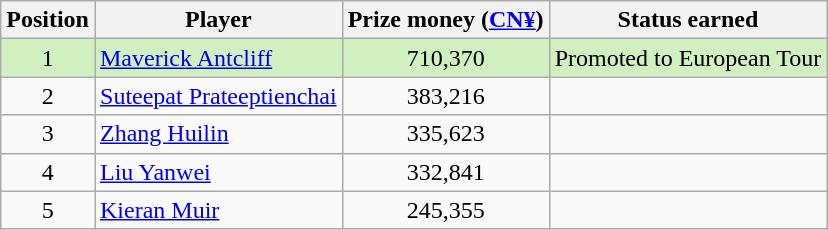<table class=wikitable>
<tr>
<th>Position</th>
<th>Player</th>
<th>Prize money (<a href='#'>CN¥</a>)</th>
<th>Status earned</th>
</tr>
<tr style="background:#D0F0C0;">
<td align=center>1</td>
<td> <a href='#'>Maverick Antcliff</a></td>
<td align=center>710,370</td>
<td>Promoted to European Tour</td>
</tr>
<tr>
<td align=center>2</td>
<td> <a href='#'>Suteepat Prateeptienchai</a></td>
<td align=center>383,216</td>
<td></td>
</tr>
<tr>
<td align=center>3</td>
<td> <a href='#'>Zhang Huilin</a></td>
<td align=center>335,623</td>
<td></td>
</tr>
<tr>
<td align=center>4</td>
<td> <a href='#'>Liu Yanwei</a></td>
<td align=center>332,841</td>
<td></td>
</tr>
<tr>
<td align=center>5</td>
<td> <a href='#'>Kieran Muir</a></td>
<td align=center>245,355</td>
<td></td>
</tr>
</table>
